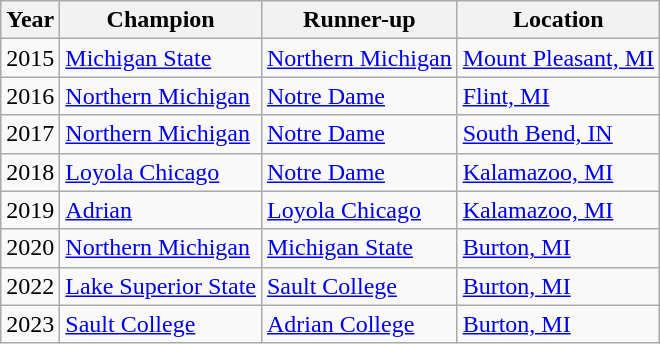<table class="wikitable">
<tr>
<th>Year</th>
<th>Champion</th>
<th>Runner-up</th>
<th>Location</th>
</tr>
<tr>
<td>2015</td>
<td><a href='#'>Michigan State</a></td>
<td><a href='#'>Northern Michigan</a></td>
<td><a href='#'>Mount Pleasant, MI</a></td>
</tr>
<tr>
<td>2016</td>
<td><a href='#'>Northern Michigan</a></td>
<td><a href='#'>Notre Dame</a></td>
<td><a href='#'>Flint, MI</a></td>
</tr>
<tr>
<td>2017</td>
<td><a href='#'>Northern Michigan</a></td>
<td><a href='#'>Notre Dame</a></td>
<td><a href='#'>South Bend, IN</a></td>
</tr>
<tr>
<td>2018</td>
<td><a href='#'>Loyola Chicago</a></td>
<td><a href='#'>Notre Dame</a></td>
<td><a href='#'>Kalamazoo, MI</a></td>
</tr>
<tr>
<td>2019</td>
<td><a href='#'>Adrian</a></td>
<td><a href='#'>Loyola Chicago</a></td>
<td><a href='#'>Kalamazoo, MI</a></td>
</tr>
<tr>
<td>2020</td>
<td><a href='#'>Northern Michigan</a></td>
<td><a href='#'>Michigan State</a></td>
<td><a href='#'>Burton, MI</a></td>
</tr>
<tr>
<td>2022</td>
<td><a href='#'>Lake Superior State</a></td>
<td><a href='#'>Sault College</a></td>
<td><a href='#'>Burton, MI</a></td>
</tr>
<tr>
<td>2023</td>
<td><a href='#'>Sault College</a></td>
<td><a href='#'>Adrian College</a></td>
<td><a href='#'>Burton, MI</a></td>
</tr>
</table>
